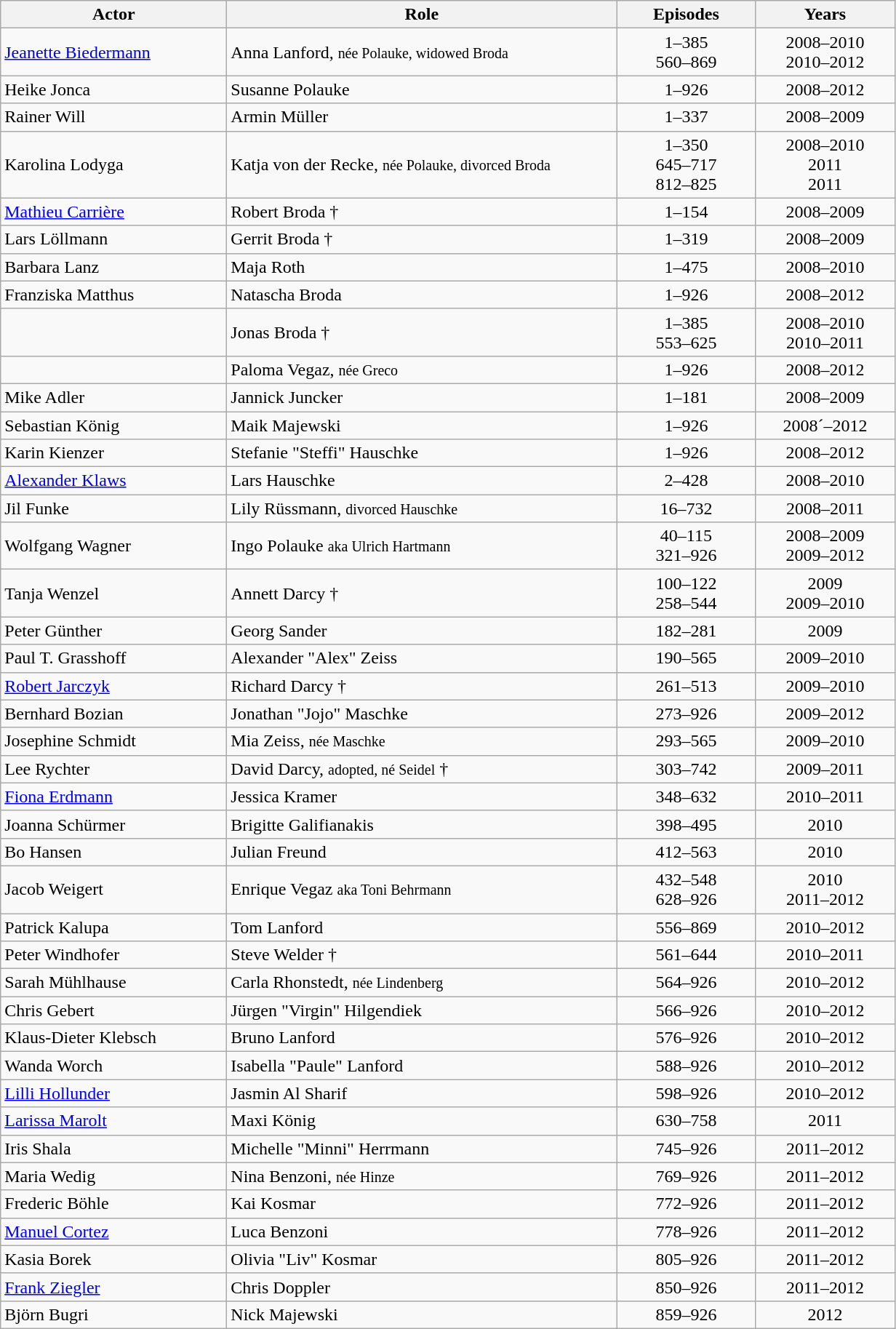<table class="wikitable sortable">
<tr>
<th class="hintergrundfarbe5" width="200">Actor</th>
<th class="hintergrundfarbe5" width="350">Role</th>
<th class="hintergrundfarbe5" width="120">Episodes</th>
<th class="hintergrundfarbe5" width="120">Years</th>
</tr>
<tr>
<td><a href='#'>Jeanette Biedermann</a></td>
<td>Anna Lanford, <small>née Polauke, widowed Broda</small></td>
<td align="center">1–385<br>560–869</td>
<td align="center">2008–2010<br>2010–2012</td>
</tr>
<tr>
<td>Heike Jonca</td>
<td>Susanne Polauke</td>
<td align="center">1–926</td>
<td align="center">2008–2012</td>
</tr>
<tr>
<td>Rainer Will</td>
<td>Armin Müller</td>
<td align="center">1–337</td>
<td align="center">2008–2009</td>
</tr>
<tr>
<td>Karolina Lodyga</td>
<td>Katja von der Recke, <small>née Polauke, divorced Broda</small></td>
<td align="center">1–350<br>645–717<br>812–825</td>
<td align="center">2008–2010<br>2011<br>2011</td>
</tr>
<tr>
<td><a href='#'>Mathieu Carrière</a></td>
<td>Robert Broda †</td>
<td align="center">1–154</td>
<td align="center">2008–2009</td>
</tr>
<tr>
<td>Lars Löllmann</td>
<td>Gerrit Broda †</td>
<td align="center">1–319</td>
<td align="center">2008–2009</td>
</tr>
<tr>
<td>Barbara Lanz</td>
<td>Maja Roth</td>
<td align="center">1–475</td>
<td align="center">2008–2010</td>
</tr>
<tr>
<td>Franziska Matthus</td>
<td>Natascha Broda</td>
<td align="center">1–926</td>
<td align="center">2008–2012</td>
</tr>
<tr>
<td></td>
<td>Jonas Broda †</td>
<td align="center">1–385<br>553–625</td>
<td align="center">2008–2010<br>2010–2011</td>
</tr>
<tr>
<td></td>
<td>Paloma Vegaz, <small>née Greco</small></td>
<td align="center">1–926</td>
<td align="center">2008–2012</td>
</tr>
<tr>
<td>Mike Adler</td>
<td>Jannick Juncker</td>
<td align="center">1–181</td>
<td align="center">2008–2009</td>
</tr>
<tr>
<td>Sebastian König</td>
<td>Maik Majewski</td>
<td align="center">1–926</td>
<td align="center">2008´–2012</td>
</tr>
<tr>
<td>Karin Kienzer</td>
<td>Stefanie "Steffi" Hauschke</td>
<td align="center">1–926</td>
<td align="center">2008–2012</td>
</tr>
<tr>
<td><a href='#'>Alexander Klaws</a></td>
<td>Lars Hauschke</td>
<td align="center">2–428</td>
<td align="center">2008–2010</td>
</tr>
<tr>
<td>Jil Funke</td>
<td>Lily Rüssmann, <small>divorced Hauschke</small></td>
<td align="center">16–732</td>
<td align="center">2008–2011</td>
</tr>
<tr>
<td>Wolfgang Wagner</td>
<td>Ingo Polauke <small>aka Ulrich Hartmann</small></td>
<td align="center">40–115<br>321–926</td>
<td align="center">2008–2009<br>2009–2012</td>
</tr>
<tr>
<td>Tanja Wenzel</td>
<td>Annett Darcy †</td>
<td align="center">100–122<br>258–544</td>
<td align="center">2009<br>2009–2010</td>
</tr>
<tr>
<td>Peter Günther</td>
<td>Georg Sander</td>
<td align="center">182–281</td>
<td align="center">2009</td>
</tr>
<tr>
<td>Paul T. Grasshoff</td>
<td>Alexander "Alex" Zeiss</td>
<td align="center">190–565</td>
<td align="center">2009–2010</td>
</tr>
<tr>
<td><a href='#'>Robert Jarczyk</a></td>
<td>Richard Darcy †</td>
<td align="center">261–513</td>
<td align="center">2009–2010</td>
</tr>
<tr>
<td>Bernhard Bozian</td>
<td>Jonathan "Jojo" Maschke</td>
<td align="center">273–926</td>
<td align="center">2009–2012</td>
</tr>
<tr>
<td>Josephine Schmidt</td>
<td>Mia Zeiss, <small>née Maschke</small></td>
<td align="center">293–565</td>
<td align="center">2009–2010</td>
</tr>
<tr>
<td>Lee Rychter</td>
<td>David Darcy, <small>adopted, né Seidel</small> †</td>
<td align="center">303–742</td>
<td align="center">2009–2011</td>
</tr>
<tr>
<td><a href='#'>Fiona Erdmann</a></td>
<td>Jessica Kramer</td>
<td align="center">348–632</td>
<td align="center">2010–2011</td>
</tr>
<tr>
<td>Joanna Schürmer</td>
<td>Brigitte Galifianakis</td>
<td align="center">398–495</td>
<td align="center">2010</td>
</tr>
<tr>
<td>Bo Hansen</td>
<td>Julian Freund</td>
<td align="center">412–563</td>
<td align="center">2010</td>
</tr>
<tr>
<td>Jacob Weigert</td>
<td>Enrique Vegaz <small>aka Toni Behrmann</small></td>
<td align="center">432–548<br>628–926</td>
<td align="center">2010<br>2011–2012</td>
</tr>
<tr>
<td>Patrick Kalupa</td>
<td>Tom Lanford</td>
<td align="center">556–869</td>
<td align="center">2010–2012</td>
</tr>
<tr>
<td>Peter Windhofer</td>
<td>Steve Welder †</td>
<td align="center">561–644</td>
<td align="center">2010–2011</td>
</tr>
<tr>
<td>Sarah Mühlhause</td>
<td>Carla Rhonstedt, <small>née Lindenberg</small></td>
<td align="center">564–926</td>
<td align="center">2010–2012</td>
</tr>
<tr>
<td>Chris Gebert</td>
<td>Jürgen "Virgin" Hilgendiek</td>
<td align="center">566–926</td>
<td align="center">2010–2012</td>
</tr>
<tr>
<td>Klaus-Dieter Klebsch</td>
<td>Bruno Lanford</td>
<td align="center">576–926</td>
<td align="center">2010–2012</td>
</tr>
<tr>
<td>Wanda Worch</td>
<td>Isabella "Paule" Lanford</td>
<td align="center">588–926</td>
<td align="center">2010–2012</td>
</tr>
<tr>
<td><a href='#'>Lilli Hollunder</a></td>
<td>Jasmin Al Sharif</td>
<td align="center">598–926</td>
<td align="center">2010–2012</td>
</tr>
<tr>
<td><a href='#'>Larissa Marolt</a></td>
<td>Maxi König</td>
<td align="center">630–758</td>
<td align="center">2011</td>
</tr>
<tr>
<td>Iris Shala</td>
<td>Michelle "Minni" Herrmann</td>
<td align="center">745–926</td>
<td align="center">2011–2012</td>
</tr>
<tr>
<td>Maria Wedig</td>
<td>Nina Benzoni, <small>née Hinze</small></td>
<td align="center">769–926</td>
<td align="center">2011–2012</td>
</tr>
<tr>
<td>Frederic Böhle</td>
<td>Kai Kosmar</td>
<td align="center">772–926</td>
<td align="center">2011–2012</td>
</tr>
<tr>
<td><a href='#'>Manuel Cortez</a></td>
<td>Luca Benzoni</td>
<td align="center">778–926</td>
<td align="center">2011–2012</td>
</tr>
<tr>
<td>Kasia Borek</td>
<td>Olivia "Liv" Kosmar</td>
<td align="center">805–926</td>
<td align="center">2011–2012</td>
</tr>
<tr>
<td><a href='#'>Frank Ziegler</a></td>
<td>Chris Doppler</td>
<td align="center">850–926</td>
<td align="center">2011–2012</td>
</tr>
<tr>
<td>Björn Bugri</td>
<td>Nick Majewski</td>
<td align="center">859–926</td>
<td align="center">2012</td>
</tr>
</table>
